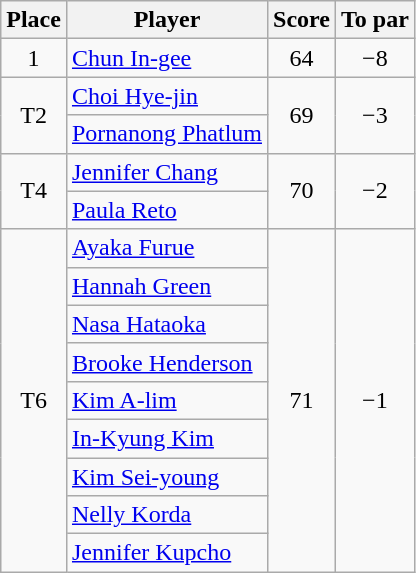<table class="wikitable">
<tr>
<th>Place</th>
<th>Player</th>
<th>Score</th>
<th>To par</th>
</tr>
<tr>
<td align=center>1</td>
<td> <a href='#'>Chun In-gee</a></td>
<td align=center>64</td>
<td align=center>−8</td>
</tr>
<tr>
<td align=center rowspan=2>T2</td>
<td> <a href='#'>Choi Hye-jin</a></td>
<td align=center rowspan=2>69</td>
<td align=center rowspan=2>−3</td>
</tr>
<tr>
<td> <a href='#'>Pornanong Phatlum</a></td>
</tr>
<tr>
<td align=center rowspan=2>T4</td>
<td> <a href='#'>Jennifer Chang</a></td>
<td align=center rowspan=2>70</td>
<td align=center rowspan=2>−2</td>
</tr>
<tr>
<td> <a href='#'>Paula Reto</a></td>
</tr>
<tr>
<td align=center rowspan=9>T6</td>
<td> <a href='#'>Ayaka Furue</a></td>
<td align=center rowspan=9>71</td>
<td align=center rowspan=9>−1</td>
</tr>
<tr>
<td> <a href='#'>Hannah Green</a></td>
</tr>
<tr>
<td> <a href='#'>Nasa Hataoka</a></td>
</tr>
<tr>
<td> <a href='#'>Brooke Henderson</a></td>
</tr>
<tr>
<td> <a href='#'>Kim A-lim</a></td>
</tr>
<tr>
<td> <a href='#'>In-Kyung Kim</a></td>
</tr>
<tr>
<td> <a href='#'>Kim Sei-young</a></td>
</tr>
<tr>
<td> <a href='#'>Nelly Korda</a></td>
</tr>
<tr>
<td> <a href='#'>Jennifer Kupcho</a></td>
</tr>
</table>
